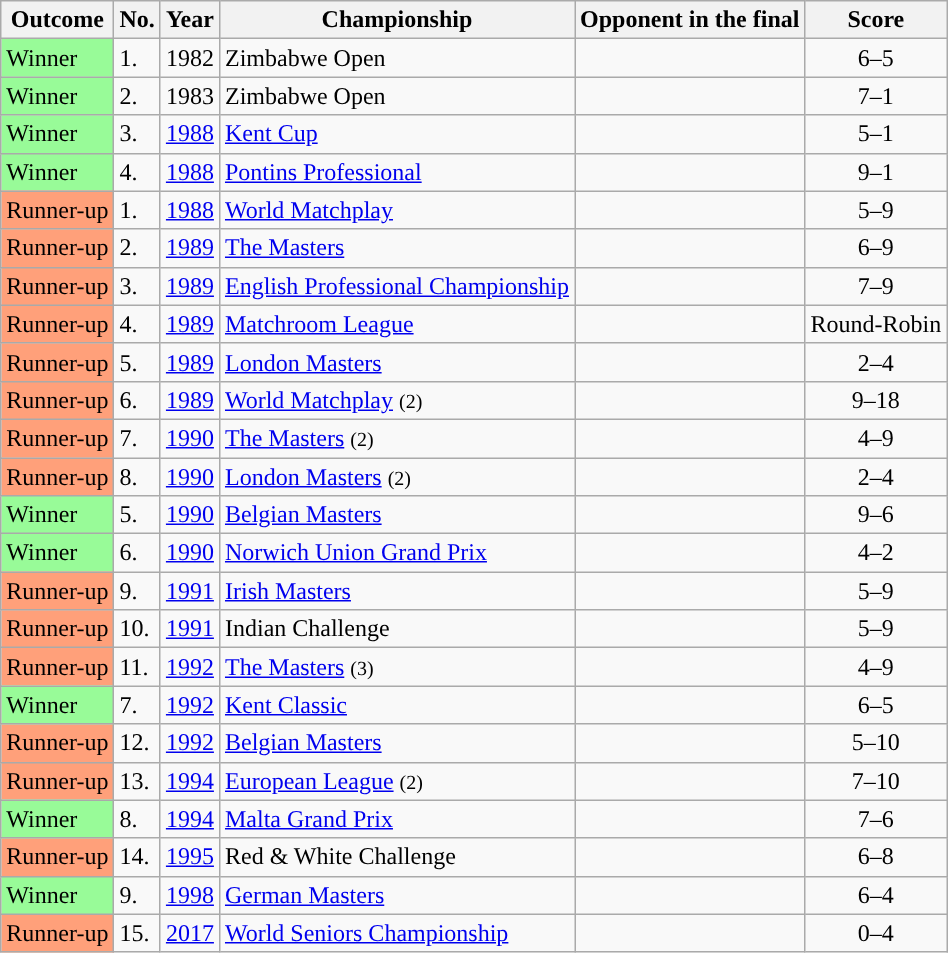<table class="wikitable sortable">
<tr>
<th scope="row">Outcome</th>
<th scope="row">No.</th>
<th scope="row">Year</th>
<th scope="row">Championship</th>
<th scope="row">Opponent in the final</th>
<th scope="row" style="text-align:center">Score</th>
</tr>
<tr>
<td style="background:#98fb98;">Winner</td>
<td>1.</td>
<td>1982</td>
<td>Zimbabwe Open</td>
<td data-sort-value="Foulds, Neal"></td>
<td align="center">6–5</td>
</tr>
<tr>
<td style="background:#98fb98;">Winner</td>
<td>2.</td>
<td>1983</td>
<td>Zimbabwe Open</td>
<td data-sort-value="Johnson, Joe"></td>
<td align="center">7–1</td>
</tr>
<tr>
<td style="background:#98fb98;">Winner</td>
<td>3.</td>
<td><a href='#'>1988</a></td>
<td><a href='#'>Kent Cup</a></td>
<td data-sort-value="Clark, Martin"></td>
<td align="center">5–1</td>
</tr>
<tr>
<td style="background:#98fb98;">Winner</td>
<td>4.</td>
<td><a href='#'>1988</a></td>
<td><a href='#'>Pontins Professional</a></td>
<td data-sort-value="Hallett, Mike"></td>
<td align="center">9–1</td>
</tr>
<tr>
<td style="background:#ffa07a;">Runner-up</td>
<td>1.</td>
<td><a href='#'>1988</a></td>
<td><a href='#'>World Matchplay</a></td>
<td data-sort-value="Davis, Steve"></td>
<td align="center">5–9</td>
</tr>
<tr>
<td style="background:#ffa07a;">Runner-up</td>
<td>2.</td>
<td><a href='#'>1989</a></td>
<td><a href='#'>The Masters</a></td>
<td data-sort-value="Hendry, Stephen"></td>
<td align="center">6–9</td>
</tr>
<tr>
<td style="background:#ffa07a;">Runner-up</td>
<td>3.</td>
<td><a href='#'>1989</a></td>
<td><a href='#'>English Professional Championship</a></td>
<td data-sort-value="Hallett, Mike"></td>
<td align="center">7–9</td>
</tr>
<tr>
<td style="background:#ffa07a;">Runner-up</td>
<td>4.</td>
<td><a href='#'>1989</a></td>
<td><a href='#'>Matchroom League</a></td>
<td data-sort-value="Davis, Steve"></td>
<td align="center">Round-Robin</td>
</tr>
<tr>
<td style="background:#ffa07a;">Runner-up</td>
<td>5.</td>
<td><a href='#'>1989</a></td>
<td><a href='#'>London Masters</a></td>
<td data-sort-value="Hendry, Stephen"></td>
<td align="center">2–4</td>
</tr>
<tr>
<td style="background:#ffa07a;">Runner-up</td>
<td>6.</td>
<td><a href='#'>1989</a></td>
<td><a href='#'>World Matchplay</a> <small>(2)</small></td>
<td data-sort-value="White, Jimmy"></td>
<td align="center">9–18</td>
</tr>
<tr>
<td style="background:#ffa07a;">Runner-up</td>
<td>7.</td>
<td><a href='#'>1990</a></td>
<td><a href='#'>The Masters</a> <small>(2)</small></td>
<td data-sort-value="Hendry, Stephen"></td>
<td align="center">4–9</td>
</tr>
<tr>
<td style="background:#ffa07a;">Runner-up</td>
<td>8.</td>
<td><a href='#'>1990</a></td>
<td><a href='#'>London Masters</a> <small>(2)</small></td>
<td data-sort-value="Hendry, Stephen"></td>
<td align="center">2–4</td>
</tr>
<tr>
<td style="background:#98fb98;">Winner</td>
<td>5.</td>
<td><a href='#'>1990</a></td>
<td><a href='#'>Belgian Masters</a></td>
<td data-sort-value="White, Jimmy"></td>
<td align="center">9–6</td>
</tr>
<tr>
<td style="background:#98fb98;">Winner</td>
<td>6.</td>
<td><a href='#'>1990</a></td>
<td><a href='#'>Norwich Union Grand Prix</a></td>
<td data-sort-value="Davis, Steve"></td>
<td align="center">4–2</td>
</tr>
<tr>
<td style="background:#ffa07a;">Runner-up</td>
<td>9.</td>
<td><a href='#'>1991</a></td>
<td><a href='#'>Irish Masters</a></td>
<td data-sort-value="Davis, Steve"></td>
<td align="center">5–9</td>
</tr>
<tr>
<td style="background:#ffa07a;">Runner-up</td>
<td>10.</td>
<td><a href='#'>1991</a></td>
<td>Indian Challenge</td>
<td data-sort-value="Hendry, Stephen"></td>
<td align="center">5–9</td>
</tr>
<tr>
<td style="background:#ffa07a;">Runner-up</td>
<td>11.</td>
<td><a href='#'>1992</a></td>
<td><a href='#'>The Masters</a> <small>(3)</small></td>
<td data-sort-value="Hendry, Stephen"></td>
<td align="center">4–9</td>
</tr>
<tr>
<td style="background:#98fb98;">Winner</td>
<td>7.</td>
<td><a href='#'>1992</a></td>
<td><a href='#'>Kent Classic</a></td>
<td data-sort-value="Hendry, Stephen"></td>
<td align="center">6–5</td>
</tr>
<tr>
<td style="background:#ffa07a;">Runner-up</td>
<td>12.</td>
<td><a href='#'>1992</a></td>
<td><a href='#'>Belgian Masters</a></td>
<td data-sort-value="Wattana, James"></td>
<td align="center">5–10</td>
</tr>
<tr>
<td style="background:#ffa07a;">Runner-up</td>
<td>13.</td>
<td><a href='#'>1994</a></td>
<td><a href='#'>European League</a> <small>(2)</small></td>
<td data-sort-value="Hendry, Stephen"></td>
<td align="center">7–10</td>
</tr>
<tr>
<td style="background:#98fb98;">Winner</td>
<td>8.</td>
<td><a href='#'>1994</a></td>
<td><a href='#'>Malta Grand Prix</a></td>
<td data-sort-value="Drago, Tony"></td>
<td align="center">7–6</td>
</tr>
<tr>
<td style="background:#ffa07a;">Runner-up</td>
<td>14.</td>
<td><a href='#'>1995</a></td>
<td>Red & White Challenge</td>
<td data-sort-value="Bond, Nigel"></td>
<td align="center">6–8</td>
</tr>
<tr>
<td style="background:#98fb98;">Winner</td>
<td>9.</td>
<td><a href='#'>1998</a></td>
<td><a href='#'>German Masters</a></td>
<td data-sort-value="Williams, Mark"></td>
<td align="center">6–4</td>
</tr>
<tr>
<td style="background:#ffa07a;">Runner-up</td>
<td>15.</td>
<td><a href='#'>2017</a></td>
<td><a href='#'>World Seniors Championship</a></td>
<td data-sort-value="Lines, Peter"></td>
<td align="center">0–4</td>
</tr>
</table>
